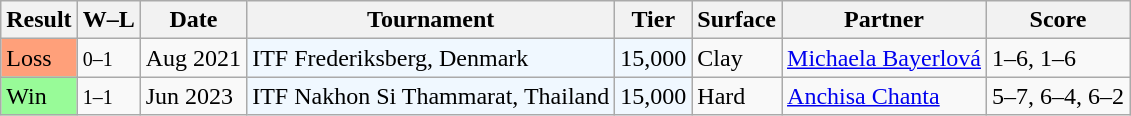<table class="sortable wikitable">
<tr>
<th>Result</th>
<th class="unsortable">W–L</th>
<th>Date</th>
<th>Tournament</th>
<th>Tier</th>
<th>Surface</th>
<th>Partner</th>
<th class="unsortable">Score</th>
</tr>
<tr>
<td style="background:#ffa07a;">Loss</td>
<td><small>0–1</small></td>
<td>Aug 2021</td>
<td style="background:#f0f8ff;">ITF Frederiksberg, Denmark</td>
<td style="background:#f0f8ff;">15,000</td>
<td>Clay</td>
<td> <a href='#'>Michaela Bayerlová</a></td>
<td>1–6, 1–6</td>
</tr>
<tr>
<td style="background:#98FB98;">Win</td>
<td><small>1–1</small></td>
<td>Jun 2023</td>
<td style="background:#f0f8ff;">ITF Nakhon Si Thammarat, Thailand</td>
<td style="background:#f0f8ff;">15,000</td>
<td>Hard</td>
<td> <a href='#'>Anchisa Chanta</a></td>
<td>5–7, 6–4, 6–2</td>
</tr>
</table>
